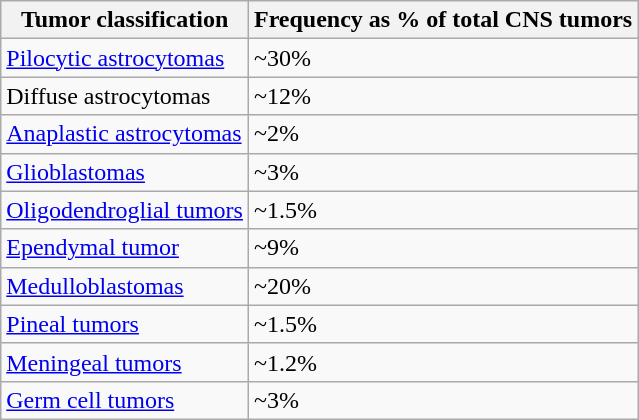<table class="wikitable">
<tr>
<th>Tumor classification</th>
<th>Frequency as % of total CNS tumors</th>
</tr>
<tr>
<td><a href='#'>Pilocytic astrocytomas</a></td>
<td>~30%</td>
</tr>
<tr>
<td>Diffuse  astrocytomas</td>
<td>~12%</td>
</tr>
<tr>
<td><a href='#'>Anaplastic astrocytomas</a></td>
<td>~2%</td>
</tr>
<tr>
<td><a href='#'>Glioblastomas</a></td>
<td>~3%</td>
</tr>
<tr>
<td><a href='#'>Oligodendroglial tumors</a></td>
<td>~1.5%</td>
</tr>
<tr>
<td><a href='#'>Ependymal tumor</a></td>
<td>~9%</td>
</tr>
<tr>
<td><a href='#'>Medulloblastomas</a></td>
<td>~20%</td>
</tr>
<tr>
<td><a href='#'>Pineal tumors</a></td>
<td>~1.5%</td>
</tr>
<tr>
<td><a href='#'>Meningeal tumors</a></td>
<td>~1.2%</td>
</tr>
<tr>
<td><a href='#'>Germ cell tumors</a></td>
<td>~3%</td>
</tr>
</table>
